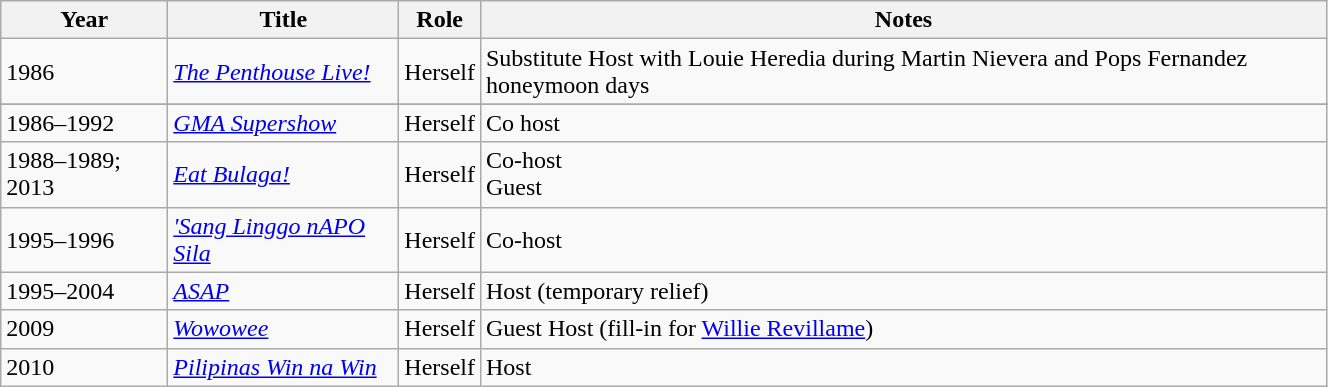<table class="wikitable" style="width:70%;">
<tr>
<th>Year</th>
<th>Title</th>
<th>Role</th>
<th>Notes</th>
</tr>
<tr>
<td>1986</td>
<td><em><a href='#'>The Penthouse Live!</a></em></td>
<td>Herself</td>
<td>Substitute Host with Louie Heredia during Martin Nievera and Pops Fernandez honeymoon days</td>
</tr>
<tr>
</tr>
<tr>
<td>1986–1992</td>
<td><em><a href='#'>GMA Supershow</a></em></td>
<td>Herself</td>
<td>Co host</td>
</tr>
<tr>
<td>1988–1989; 2013</td>
<td><em><a href='#'>Eat Bulaga!</a></em></td>
<td>Herself</td>
<td>Co-host <br> Guest</td>
</tr>
<tr>
<td>1995–1996</td>
<td><em><a href='#'>'Sang Linggo nAPO Sila</a></em></td>
<td>Herself</td>
<td>Co-host</td>
</tr>
<tr>
<td>1995–2004</td>
<td><em><a href='#'>ASAP</a></em></td>
<td>Herself</td>
<td>Host (temporary relief)</td>
</tr>
<tr>
<td>2009</td>
<td><em><a href='#'>Wowowee</a></em></td>
<td>Herself</td>
<td>Guest Host (fill-in for <a href='#'>Willie Revillame</a>)</td>
</tr>
<tr>
<td>2010</td>
<td><em><a href='#'>Pilipinas Win na Win</a></em></td>
<td>Herself</td>
<td>Host</td>
</tr>
</table>
